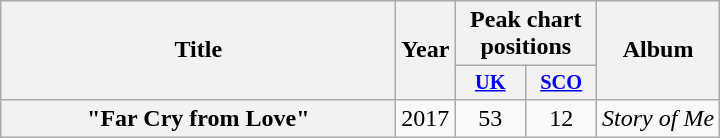<table class="wikitable plainrowheaders" style="text-align:center;">
<tr>
<th scope="col" rowspan="2" style="width:16em;">Title</th>
<th scope="col" rowspan="2" style="width:1em;">Year</th>
<th scope="col" colspan="2">Peak chart positions</th>
<th scope="col" rowspan="2">Album</th>
</tr>
<tr>
<th scope="col" style="width:3em;font-size:85%;"><a href='#'>UK</a><br></th>
<th scope="col" style="width:3em;font-size:85%;"><a href='#'>SCO</a><br></th>
</tr>
<tr>
<th scope="row">"Far Cry from Love"</th>
<td>2017</td>
<td>53</td>
<td>12</td>
<td><em>Story of Me</em></td>
</tr>
</table>
